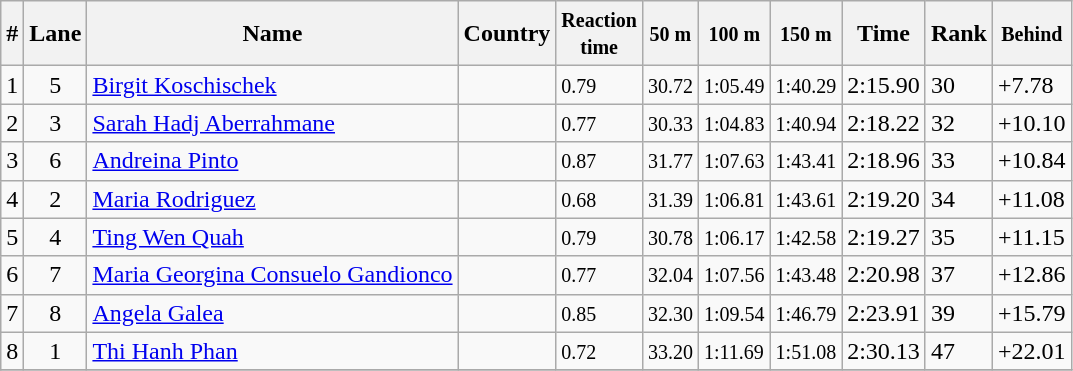<table class="wikitable">
<tr>
<th>#</th>
<th>Lane</th>
<th>Name</th>
<th>Country</th>
<th><small>Reaction<br>time</small></th>
<th><small>50 m</small></th>
<th><small>100 m</small></th>
<th><small>150 m</small></th>
<th>Time</th>
<th>Rank</th>
<th><small>Behind</small></th>
</tr>
<tr>
<td>1</td>
<td align="center">5</td>
<td><a href='#'>Birgit Koschischek</a></td>
<td></td>
<td><small>0.79</small></td>
<td><small>30.72</small></td>
<td><small>1:05.49</small></td>
<td><small>1:40.29</small></td>
<td>2:15.90</td>
<td>30</td>
<td>+7.78</td>
</tr>
<tr>
<td>2</td>
<td align="center">3</td>
<td><a href='#'>Sarah Hadj Aberrahmane</a></td>
<td></td>
<td><small>0.77</small></td>
<td><small>30.33</small></td>
<td><small>1:04.83</small></td>
<td><small>1:40.94</small></td>
<td>2:18.22</td>
<td>32</td>
<td>+10.10</td>
</tr>
<tr>
<td>3</td>
<td align="center">6</td>
<td><a href='#'>Andreina Pinto</a></td>
<td></td>
<td><small>0.87</small></td>
<td><small>31.77</small></td>
<td><small>1:07.63</small></td>
<td><small>1:43.41</small></td>
<td>2:18.96</td>
<td>33</td>
<td>+10.84</td>
</tr>
<tr>
<td>4</td>
<td align="center">2</td>
<td><a href='#'>Maria Rodriguez</a></td>
<td></td>
<td><small>0.68</small></td>
<td><small>31.39</small></td>
<td><small>1:06.81</small></td>
<td><small>1:43.61</small></td>
<td>2:19.20</td>
<td>34</td>
<td>+11.08</td>
</tr>
<tr>
<td>5</td>
<td align="center">4</td>
<td><a href='#'>Ting Wen Quah</a></td>
<td></td>
<td><small>0.79</small></td>
<td><small>30.78</small></td>
<td><small>1:06.17</small></td>
<td><small>1:42.58</small></td>
<td>2:19.27</td>
<td>35</td>
<td>+11.15</td>
</tr>
<tr>
<td>6</td>
<td align="center">7</td>
<td><a href='#'>Maria Georgina Consuelo Gandionco</a></td>
<td></td>
<td><small>0.77</small></td>
<td><small>32.04</small></td>
<td><small>1:07.56</small></td>
<td><small>1:43.48</small></td>
<td>2:20.98</td>
<td>37</td>
<td>+12.86</td>
</tr>
<tr>
<td>7</td>
<td align="center">8</td>
<td><a href='#'>Angela Galea</a></td>
<td></td>
<td><small>0.85</small></td>
<td><small>32.30</small></td>
<td><small>1:09.54</small></td>
<td><small>1:46.79</small></td>
<td>2:23.91</td>
<td>39</td>
<td>+15.79</td>
</tr>
<tr>
<td>8</td>
<td align="center">1</td>
<td><a href='#'>Thi Hanh Phan</a></td>
<td></td>
<td><small>0.72</small></td>
<td><small>33.20</small></td>
<td><small>1:11.69</small></td>
<td><small>1:51.08</small></td>
<td>2:30.13</td>
<td>47</td>
<td>+22.01</td>
</tr>
<tr>
</tr>
</table>
